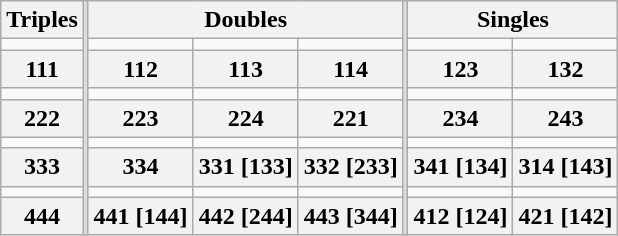<table class="wikitable" style="font-size:100%;text-align:center;">
<tr>
<th>Triples</th>
<td rowspan=9 style="background:#ddd;font-size:10%;"> </td>
<th colspan=3>Doubles</th>
<td rowspan=9 style="background:#ddd;font-size:10%;"> </td>
<th colspan=2>Singles</th>
</tr>
<tr>
<td></td>
<td></td>
<td></td>
<td></td>
<td></td>
<td></td>
</tr>
<tr>
<th>111</th>
<th>112</th>
<th>113</th>
<th>114</th>
<th>123</th>
<th>132</th>
</tr>
<tr>
<td></td>
<td></td>
<td></td>
<td></td>
<td></td>
<td></td>
</tr>
<tr>
<th>222</th>
<th>223</th>
<th>224</th>
<th>221</th>
<th>234</th>
<th>243</th>
</tr>
<tr>
<td></td>
<td></td>
<td></td>
<td></td>
<td></td>
<td></td>
</tr>
<tr>
<th>333</th>
<th>334</th>
<th>331 [133]</th>
<th>332 [233]</th>
<th>341 [134]</th>
<th>314 [143]</th>
</tr>
<tr>
<td></td>
<td></td>
<td></td>
<td></td>
<td></td>
<td></td>
</tr>
<tr>
<th>444</th>
<th>441 [144]</th>
<th>442 [244]</th>
<th>443 [344]</th>
<th>412 [124]</th>
<th>421 [142]</th>
</tr>
</table>
